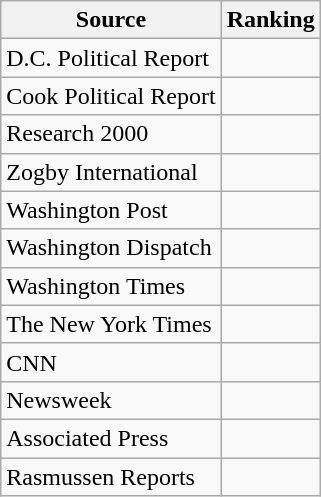<table class="wikitable">
<tr>
<th>Source</th>
<th>Ranking</th>
</tr>
<tr>
<td>D.C. Political Report</td>
<td></td>
</tr>
<tr>
<td>Cook Political Report</td>
<td></td>
</tr>
<tr>
<td>Research 2000</td>
<td></td>
</tr>
<tr>
<td>Zogby International</td>
<td></td>
</tr>
<tr>
<td The Washington Post>Washington Post</td>
<td></td>
</tr>
<tr>
<td>Washington Dispatch</td>
<td></td>
</tr>
<tr>
<td>Washington Times</td>
<td></td>
</tr>
<tr>
<td>The New York Times</td>
<td></td>
</tr>
<tr>
<td>CNN</td>
<td></td>
</tr>
<tr>
<td>Newsweek</td>
<td></td>
</tr>
<tr>
<td>Associated Press</td>
<td></td>
</tr>
<tr>
<td>Rasmussen Reports</td>
<td></td>
</tr>
</table>
